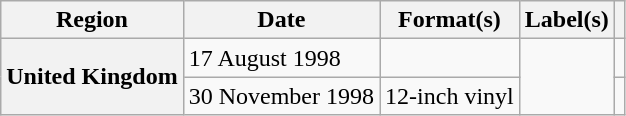<table class="wikitable plainrowheaders">
<tr>
<th scope="col">Region</th>
<th scope="col">Date</th>
<th scope="col">Format(s)</th>
<th scope="col">Label(s)</th>
<th scope="col"></th>
</tr>
<tr>
<th scope="row" rowspan="2">United Kingdom</th>
<td>17 August 1998</td>
<td></td>
<td rowspan="2"></td>
<td></td>
</tr>
<tr>
<td>30 November 1998</td>
<td>12-inch vinyl</td>
<td></td>
</tr>
</table>
